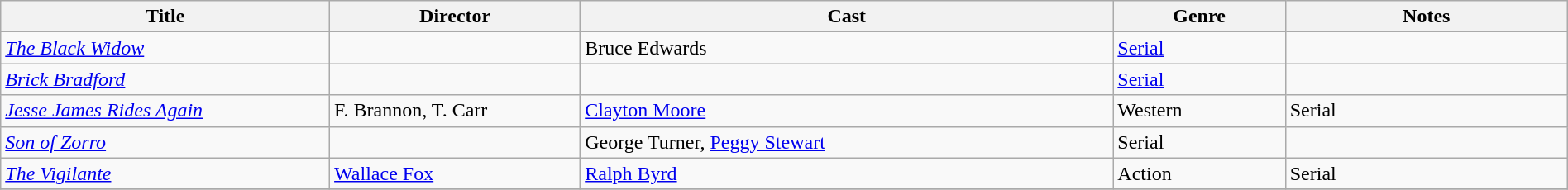<table class="wikitable" style="width:100%;">
<tr>
<th style="width:21%;">Title</th>
<th style="width:16%;">Director</th>
<th style="width:34%;">Cast</th>
<th style="width:11%;">Genre</th>
<th style="width:18%;">Notes</th>
</tr>
<tr>
<td><em><a href='#'>The Black Widow</a></em></td>
<td></td>
<td>Bruce Edwards</td>
<td><a href='#'>Serial</a></td>
<td></td>
</tr>
<tr>
<td><em><a href='#'>Brick Bradford</a></em></td>
<td></td>
<td></td>
<td><a href='#'>Serial</a></td>
<td></td>
</tr>
<tr>
<td><em><a href='#'>Jesse James Rides Again</a></em></td>
<td>F. Brannon, T. Carr</td>
<td><a href='#'>Clayton Moore</a></td>
<td>Western</td>
<td>Serial</td>
</tr>
<tr>
<td><em><a href='#'>Son of Zorro</a></em></td>
<td></td>
<td>George Turner, <a href='#'>Peggy Stewart</a></td>
<td>Serial</td>
<td></td>
</tr>
<tr>
<td><em><a href='#'>The Vigilante</a></em></td>
<td><a href='#'>Wallace Fox</a></td>
<td><a href='#'>Ralph Byrd</a></td>
<td>Action</td>
<td>Serial</td>
</tr>
<tr>
</tr>
</table>
